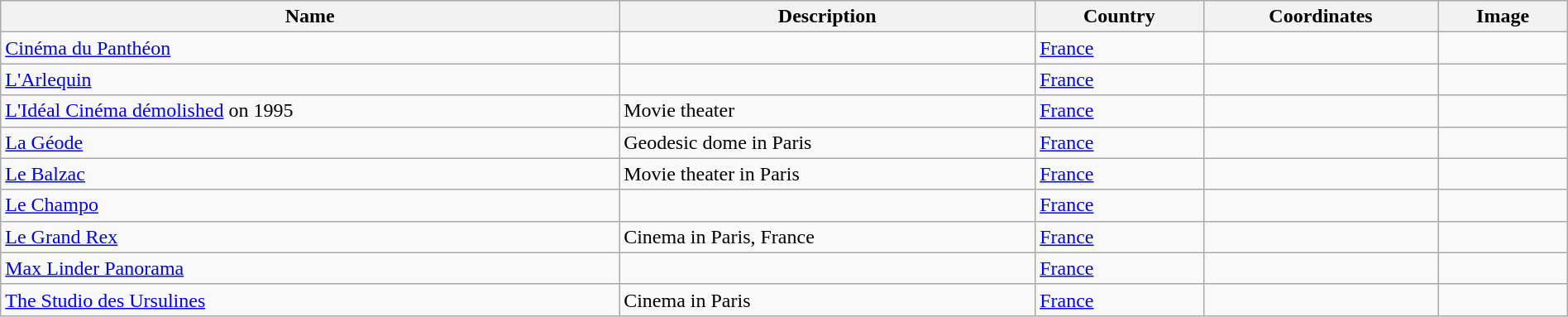<table class='wikitable sortable' style="width:100%">
<tr>
<th>Name</th>
<th>Description</th>
<th>Country</th>
<th>Coordinates</th>
<th>Image</th>
</tr>
<tr>
<td><a href='#'>Cinéma du Panthéon</a></td>
<td></td>
<td><a href='#'>France</a></td>
<td></td>
<td></td>
</tr>
<tr>
<td><a href='#'>L'Arlequin</a></td>
<td></td>
<td><a href='#'>France</a></td>
<td></td>
<td></td>
</tr>
<tr>
<td><a href='#'>L'Idéal Cinéma démolished</a> on 1995</td>
<td>Movie theater</td>
<td><a href='#'>France</a></td>
<td></td>
<td></td>
</tr>
<tr>
<td><a href='#'>La Géode</a></td>
<td>Geodesic dome in Paris</td>
<td><a href='#'>France</a></td>
<td></td>
<td></td>
</tr>
<tr>
<td><a href='#'>Le Balzac</a></td>
<td>Movie theater in Paris</td>
<td><a href='#'>France</a></td>
<td></td>
<td></td>
</tr>
<tr>
<td><a href='#'>Le Champo</a></td>
<td></td>
<td><a href='#'>France</a></td>
<td></td>
<td></td>
</tr>
<tr>
<td><a href='#'>Le Grand Rex</a></td>
<td>Cinema in Paris, France</td>
<td><a href='#'>France</a></td>
<td></td>
<td></td>
</tr>
<tr>
<td><a href='#'>Max Linder Panorama</a></td>
<td></td>
<td><a href='#'>France</a></td>
<td></td>
<td></td>
</tr>
<tr>
<td><a href='#'>The Studio des Ursulines</a></td>
<td>Cinema in Paris</td>
<td><a href='#'>France</a></td>
<td></td>
<td></td>
</tr>
</table>
